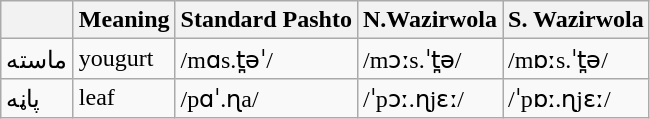<table class="wikitable">
<tr>
<th></th>
<th>Meaning</th>
<th>Standard Pashto</th>
<th>N.Wazirwola</th>
<th>S. Wazirwola</th>
</tr>
<tr>
<td>ماسته</td>
<td>yougurt</td>
<td>/mɑs.t̪əˈ/</td>
<td>/mɔːs.ˈt̪ə/</td>
<td>/mɒːs.ˈt̪ə/</td>
</tr>
<tr>
<td>پاڼه</td>
<td>leaf</td>
<td>/pɑˈ.ɳa/</td>
<td>/ˈpɔː.ɳjɛː/</td>
<td>/ˈpɒː.ɳjɛː/</td>
</tr>
</table>
